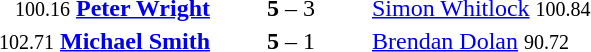<table style="text-align:center">
<tr>
<th width=223></th>
<th width=100></th>
<th width=223></th>
</tr>
<tr>
<td align=right><small><span>100.16</span></small> <strong><a href='#'>Peter Wright</a></strong> </td>
<td><strong>5</strong> – 3</td>
<td align=left> <a href='#'>Simon Whitlock</a>  <small><span>100.84</span></small></td>
</tr>
<tr>
<td align=right><small><span>102.71</span></small> <strong><a href='#'>Michael Smith</a></strong> </td>
<td><strong>5</strong> – 1</td>
<td align=left> <a href='#'>Brendan Dolan</a> <small><span>90.72</span></small></td>
</tr>
</table>
